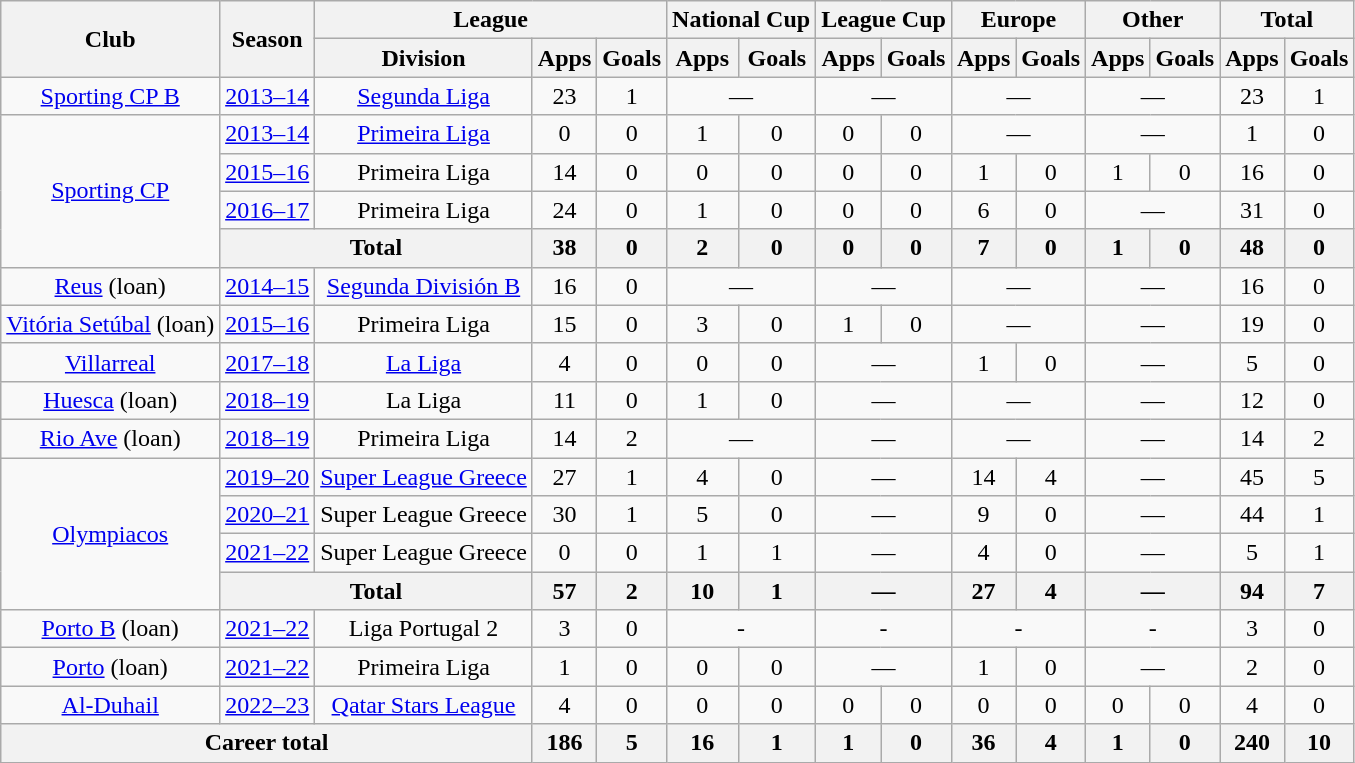<table class=wikitable style="text-align: center">
<tr>
<th rowspan="2">Club</th>
<th rowspan="2">Season</th>
<th colspan="3">League</th>
<th colspan="2">National Cup</th>
<th colspan="2">League Cup</th>
<th colspan="2">Europe</th>
<th colspan="2">Other</th>
<th colspan="2">Total</th>
</tr>
<tr>
<th>Division</th>
<th>Apps</th>
<th>Goals</th>
<th>Apps</th>
<th>Goals</th>
<th>Apps</th>
<th>Goals</th>
<th>Apps</th>
<th>Goals</th>
<th>Apps</th>
<th>Goals</th>
<th>Apps</th>
<th>Goals</th>
</tr>
<tr>
<td><a href='#'>Sporting CP B</a></td>
<td><a href='#'>2013–14</a></td>
<td><a href='#'>Segunda Liga</a></td>
<td>23</td>
<td>1</td>
<td colspan="2">—</td>
<td colspan="2">—</td>
<td colspan="2">—</td>
<td colspan="2">—</td>
<td>23</td>
<td>1</td>
</tr>
<tr>
<td rowspan="4"><a href='#'>Sporting CP</a></td>
<td><a href='#'>2013–14</a></td>
<td><a href='#'>Primeira Liga</a></td>
<td>0</td>
<td>0</td>
<td>1</td>
<td>0</td>
<td>0</td>
<td>0</td>
<td colspan="2">—</td>
<td colspan="2">—</td>
<td>1</td>
<td>0</td>
</tr>
<tr>
<td><a href='#'>2015–16</a></td>
<td>Primeira Liga</td>
<td>14</td>
<td>0</td>
<td>0</td>
<td>0</td>
<td>0</td>
<td>0</td>
<td>1</td>
<td>0</td>
<td>1</td>
<td>0</td>
<td>16</td>
<td>0</td>
</tr>
<tr>
<td><a href='#'>2016–17</a></td>
<td>Primeira Liga</td>
<td>24</td>
<td>0</td>
<td>1</td>
<td>0</td>
<td>0</td>
<td>0</td>
<td>6</td>
<td>0</td>
<td colspan="2">—</td>
<td>31</td>
<td>0</td>
</tr>
<tr>
<th colspan="2">Total</th>
<th>38</th>
<th>0</th>
<th>2</th>
<th>0</th>
<th>0</th>
<th>0</th>
<th>7</th>
<th>0</th>
<th>1</th>
<th>0</th>
<th>48</th>
<th>0</th>
</tr>
<tr>
<td><a href='#'>Reus</a> (loan)</td>
<td><a href='#'>2014–15</a></td>
<td><a href='#'>Segunda División B</a></td>
<td>16</td>
<td>0</td>
<td colspan="2">—</td>
<td colspan="2">—</td>
<td colspan="2">—</td>
<td colspan="2">—</td>
<td>16</td>
<td>0</td>
</tr>
<tr>
<td><a href='#'>Vitória Setúbal</a> (loan)</td>
<td><a href='#'>2015–16</a></td>
<td>Primeira Liga</td>
<td>15</td>
<td>0</td>
<td>3</td>
<td>0</td>
<td>1</td>
<td>0</td>
<td colspan="2">—</td>
<td colspan="2">—</td>
<td>19</td>
<td>0</td>
</tr>
<tr>
<td><a href='#'>Villarreal</a></td>
<td><a href='#'>2017–18</a></td>
<td><a href='#'>La Liga</a></td>
<td>4</td>
<td>0</td>
<td>0</td>
<td>0</td>
<td colspan="2">—</td>
<td>1</td>
<td>0</td>
<td colspan="2">—</td>
<td>5</td>
<td>0</td>
</tr>
<tr>
<td><a href='#'>Huesca</a> (loan)</td>
<td><a href='#'>2018–19</a></td>
<td>La Liga</td>
<td>11</td>
<td>0</td>
<td>1</td>
<td>0</td>
<td colspan="2">—</td>
<td colspan="2">—</td>
<td colspan="2">—</td>
<td>12</td>
<td>0</td>
</tr>
<tr>
<td><a href='#'>Rio Ave</a> (loan)</td>
<td><a href='#'>2018–19</a></td>
<td>Primeira Liga</td>
<td>14</td>
<td>2</td>
<td colspan="2">—</td>
<td colspan="2">—</td>
<td colspan="2">—</td>
<td colspan="2">—</td>
<td>14</td>
<td>2</td>
</tr>
<tr>
<td rowspan="4"><a href='#'>Olympiacos</a></td>
<td><a href='#'>2019–20</a></td>
<td><a href='#'>Super League Greece</a></td>
<td>27</td>
<td>1</td>
<td>4</td>
<td>0</td>
<td colspan="2">—</td>
<td>14</td>
<td>4</td>
<td colspan="2">—</td>
<td>45</td>
<td>5</td>
</tr>
<tr>
<td><a href='#'>2020–21</a></td>
<td>Super League Greece</td>
<td>30</td>
<td>1</td>
<td>5</td>
<td>0</td>
<td colspan="2">—</td>
<td>9</td>
<td>0</td>
<td colspan="2">—</td>
<td>44</td>
<td>1</td>
</tr>
<tr>
<td><a href='#'>2021–22</a></td>
<td>Super League Greece</td>
<td>0</td>
<td>0</td>
<td>1</td>
<td>1</td>
<td colspan="2">—</td>
<td>4</td>
<td>0</td>
<td colspan="2">—</td>
<td>5</td>
<td>1</td>
</tr>
<tr>
<th colspan="2">Total</th>
<th>57</th>
<th>2</th>
<th>10</th>
<th>1</th>
<th colspan="2">—</th>
<th>27</th>
<th>4</th>
<th colspan="2">—</th>
<th>94</th>
<th>7</th>
</tr>
<tr>
<td><a href='#'>Porto B</a> (loan)</td>
<td><a href='#'>2021–22</a></td>
<td>Liga Portugal 2</td>
<td>3</td>
<td>0</td>
<td colspan="2">-</td>
<td colspan="2">-</td>
<td colspan="2">-</td>
<td colspan="2">-</td>
<td>3</td>
<td>0</td>
</tr>
<tr>
<td><a href='#'>Porto</a> (loan)</td>
<td><a href='#'>2021–22</a></td>
<td>Primeira Liga</td>
<td>1</td>
<td>0</td>
<td>0</td>
<td>0</td>
<td colspan="2">—</td>
<td>1</td>
<td>0</td>
<td colspan="2">—</td>
<td>2</td>
<td>0</td>
</tr>
<tr>
<td><a href='#'>Al-Duhail</a></td>
<td><a href='#'>2022–23</a></td>
<td><a href='#'>Qatar Stars League</a></td>
<td>4</td>
<td>0</td>
<td>0</td>
<td>0</td>
<td>0</td>
<td>0</td>
<td>0</td>
<td>0</td>
<td>0</td>
<td>0</td>
<td>4</td>
<td>0</td>
</tr>
<tr>
<th colspan="3">Career total</th>
<th>186</th>
<th>5</th>
<th>16</th>
<th>1</th>
<th>1</th>
<th>0</th>
<th>36</th>
<th>4</th>
<th>1</th>
<th>0</th>
<th>240</th>
<th>10</th>
</tr>
</table>
